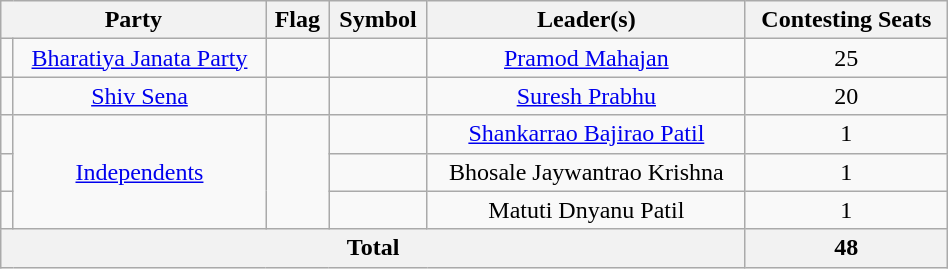<table class="wikitable" width="50%" style="text-align:center">
<tr>
<th colspan="2">Party</th>
<th>Flag</th>
<th>Symbol</th>
<th>Leader(s)</th>
<th>Contesting Seats</th>
</tr>
<tr>
<td></td>
<td><a href='#'>Bharatiya Janata Party</a></td>
<td></td>
<td></td>
<td><a href='#'>Pramod Mahajan</a></td>
<td>25</td>
</tr>
<tr>
<td></td>
<td><a href='#'>Shiv Sena</a></td>
<td></td>
<td></td>
<td><a href='#'>Suresh Prabhu</a></td>
<td>20</td>
</tr>
<tr>
<td></td>
<td rowspan="3"><a href='#'>Independents</a></td>
<td rowspan="3"></td>
<td></td>
<td><a href='#'>Shankarrao Bajirao Patil</a></td>
<td>1</td>
</tr>
<tr>
<td></td>
<td></td>
<td>Bhosale Jaywantrao Krishna</td>
<td>1</td>
</tr>
<tr>
<td></td>
<td></td>
<td>Matuti Dnyanu Patil</td>
<td>1</td>
</tr>
<tr>
<th colspan="5">Total</th>
<th>48</th>
</tr>
</table>
